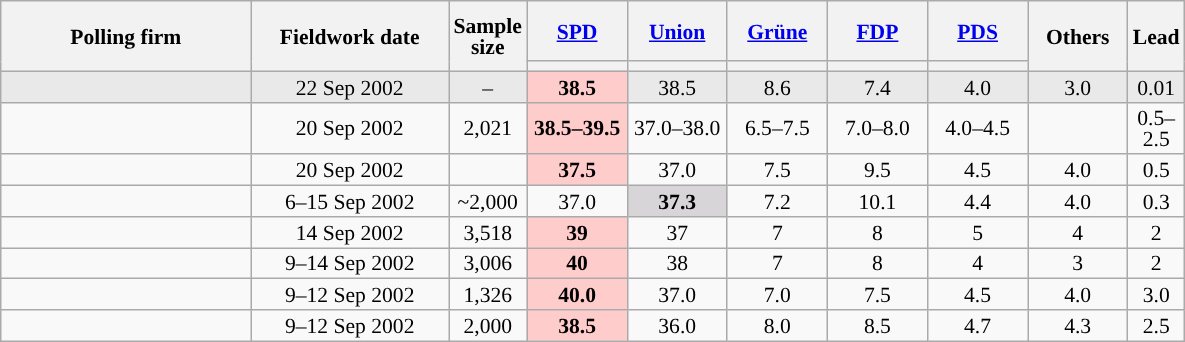<table class="wikitable sortable" style="text-align:center;font-size:90%;line-height:14px;">
<tr style="height:40px;">
<th style="width:160px;" rowspan="2">Polling firm</th>
<th style="width:125px;" rowspan="2">Fieldwork date</th>
<th style="width:35px;" rowspan="2">Sample<br>size</th>
<th class="unsortable" style="width:60px;"><a href='#'>SPD</a></th>
<th class="unsortable" style="width:60px;"><a href='#'>Union</a></th>
<th class="unsortable" style="width:60px;"><a href='#'>Grüne</a></th>
<th class="unsortable" style="width:60px;"><a href='#'>FDP</a></th>
<th class="unsortable" style="width:60px;"><a href='#'>PDS</a></th>
<th class="unsortable" style="width:60px;" rowspan="2">Others</th>
<th style="width:30px;" rowspan="2">Lead</th>
</tr>
<tr>
<th style="background:"></th>
<th style="background:"></th>
<th style="background:"></th>
<th style="background:"></th>
<th style="background:"></th>
</tr>
<tr style="background:#E9E9E9;">
<td></td>
<td data-sort-value="2005-09-18">22 Sep 2002</td>
<td>–</td>
<td style="background:#FFCCCC;"><strong>38.5</strong></td>
<td>38.5</td>
<td>8.6</td>
<td>7.4</td>
<td>4.0</td>
<td>3.0</td>
<td style="background:">0.01</td>
</tr>
<tr>
<td></td>
<td data-sort-value="2002-09-20">20 Sep 2002</td>
<td>2,021</td>
<td style="background:#FFCCCC;"><strong>38.5–39.5</strong></td>
<td>37.0–38.0</td>
<td>6.5–7.5</td>
<td>7.0–8.0</td>
<td>4.0–4.5</td>
<td></td>
<td style="background:">0.5–2.5</td>
</tr>
<tr>
<td></td>
<td data-sort-value="2002-09-20">20 Sep 2002</td>
<td></td>
<td style="background:#FFCCCC;"><strong>37.5</strong></td>
<td>37.0</td>
<td>7.5</td>
<td>9.5</td>
<td>4.5</td>
<td>4.0</td>
<td style="background:">0.5</td>
</tr>
<tr>
<td></td>
<td data-sort-value="2002-09-27">6–15 Sep 2002</td>
<td>~2,000</td>
<td>37.0</td>
<td style="background:#D7D5D7"><strong>37.3</strong></td>
<td>7.2</td>
<td>10.1</td>
<td>4.4</td>
<td>4.0</td>
<td style="background:">0.3</td>
</tr>
<tr>
<td></td>
<td data-sort-value="2002-09-14">14 Sep 2002</td>
<td>3,518</td>
<td style="background:#FFCCCC;"><strong>39</strong></td>
<td>37</td>
<td>7</td>
<td>8</td>
<td>5</td>
<td>4</td>
<td style="background:">2</td>
</tr>
<tr>
<td></td>
<td data-sort-value="2002-09-18">9–14 Sep 2002</td>
<td>3,006</td>
<td style="background:#FFCCCC;"><strong>40</strong></td>
<td>38</td>
<td>7</td>
<td>8</td>
<td>4</td>
<td>3</td>
<td style="background:">2</td>
</tr>
<tr>
<td></td>
<td data-sort-value="2002-09-13">9–12 Sep 2002</td>
<td>1,326</td>
<td style="background:#FFCCCC;"><strong>40.0</strong></td>
<td>37.0</td>
<td>7.0</td>
<td>7.5</td>
<td>4.5</td>
<td>4.0</td>
<td style="background:">3.0</td>
</tr>
<tr>
<td></td>
<td data-sort-value="2002-09-13">9–12 Sep 2002</td>
<td>2,000</td>
<td style="background:#FFCCCC;"><strong>38.5</strong></td>
<td>36.0</td>
<td>8.0</td>
<td>8.5</td>
<td>4.7</td>
<td>4.3</td>
<td style="background:">2.5</td>
</tr>
</table>
